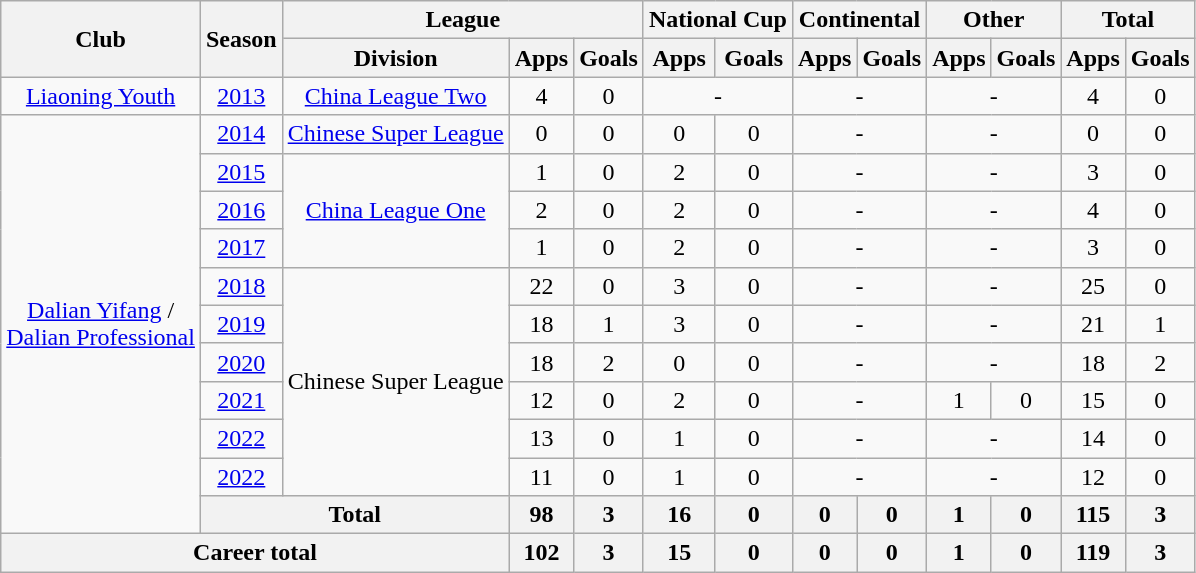<table class="wikitable" style="text-align: center">
<tr>
<th rowspan="2">Club</th>
<th rowspan="2">Season</th>
<th colspan="3">League</th>
<th colspan="2">National Cup</th>
<th colspan="2">Continental</th>
<th colspan="2">Other</th>
<th colspan="2">Total</th>
</tr>
<tr>
<th>Division</th>
<th>Apps</th>
<th>Goals</th>
<th>Apps</th>
<th>Goals</th>
<th>Apps</th>
<th>Goals</th>
<th>Apps</th>
<th>Goals</th>
<th>Apps</th>
<th>Goals</th>
</tr>
<tr>
<td><a href='#'>Liaoning Youth</a></td>
<td><a href='#'>2013</a></td>
<td><a href='#'>China League Two</a></td>
<td>4</td>
<td>0</td>
<td colspan="2">-</td>
<td colspan="2">-</td>
<td colspan="2">-</td>
<td>4</td>
<td>0</td>
</tr>
<tr>
<td rowspan="11"><a href='#'>Dalian Yifang</a> /<br><a href='#'>Dalian Professional</a></td>
<td><a href='#'>2014</a></td>
<td><a href='#'>Chinese Super League</a></td>
<td>0</td>
<td>0</td>
<td>0</td>
<td>0</td>
<td colspan="2">-</td>
<td colspan="2">-</td>
<td>0</td>
<td>0</td>
</tr>
<tr>
<td><a href='#'>2015</a></td>
<td rowspan="3"><a href='#'>China League One</a></td>
<td>1</td>
<td>0</td>
<td>2</td>
<td>0</td>
<td colspan="2">-</td>
<td colspan="2">-</td>
<td>3</td>
<td>0</td>
</tr>
<tr>
<td><a href='#'>2016</a></td>
<td>2</td>
<td>0</td>
<td>2</td>
<td>0</td>
<td colspan="2">-</td>
<td colspan="2">-</td>
<td>4</td>
<td>0</td>
</tr>
<tr>
<td><a href='#'>2017</a></td>
<td>1</td>
<td>0</td>
<td>2</td>
<td>0</td>
<td colspan="2">-</td>
<td colspan="2">-</td>
<td>3</td>
<td>0</td>
</tr>
<tr>
<td><a href='#'>2018</a></td>
<td rowspan="6">Chinese Super League</td>
<td>22</td>
<td>0</td>
<td>3</td>
<td>0</td>
<td colspan="2">-</td>
<td colspan="2">-</td>
<td>25</td>
<td>0</td>
</tr>
<tr>
<td><a href='#'>2019</a></td>
<td>18</td>
<td>1</td>
<td>3</td>
<td>0</td>
<td colspan="2">-</td>
<td colspan="2">-</td>
<td>21</td>
<td>1</td>
</tr>
<tr>
<td><a href='#'>2020</a></td>
<td>18</td>
<td>2</td>
<td>0</td>
<td>0</td>
<td colspan="2">-</td>
<td colspan="2">-</td>
<td>18</td>
<td>2</td>
</tr>
<tr>
<td><a href='#'>2021</a></td>
<td>12</td>
<td>0</td>
<td>2</td>
<td>0</td>
<td colspan="2">-</td>
<td>1</td>
<td>0</td>
<td>15</td>
<td>0</td>
</tr>
<tr>
<td><a href='#'>2022</a></td>
<td>13</td>
<td>0</td>
<td>1</td>
<td>0</td>
<td colspan="2">-</td>
<td colspan="2">-</td>
<td>14</td>
<td>0</td>
</tr>
<tr>
<td><a href='#'>2022</a></td>
<td>11</td>
<td>0</td>
<td>1</td>
<td>0</td>
<td colspan="2">-</td>
<td colspan="2">-</td>
<td>12</td>
<td>0</td>
</tr>
<tr>
<th colspan="2">Total</th>
<th>98</th>
<th>3</th>
<th>16</th>
<th>0</th>
<th>0</th>
<th>0</th>
<th>1</th>
<th>0</th>
<th>115</th>
<th>3</th>
</tr>
<tr>
<th colspan=3>Career total</th>
<th>102</th>
<th>3</th>
<th>15</th>
<th>0</th>
<th>0</th>
<th>0</th>
<th>1</th>
<th>0</th>
<th>119</th>
<th>3</th>
</tr>
</table>
